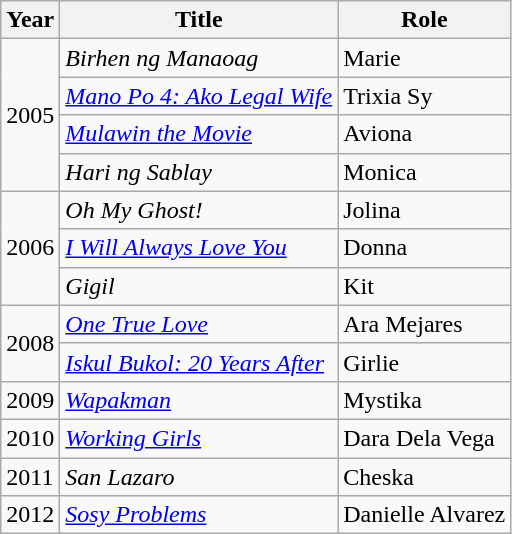<table class="wikitable sortable">
<tr>
<th>Year</th>
<th>Title</th>
<th>Role</th>
</tr>
<tr>
<td rowspan="4">2005</td>
<td><em>Birhen ng Manaoag</em></td>
<td>Marie</td>
</tr>
<tr>
<td><em><a href='#'>Mano Po 4: Ako Legal Wife</a></em></td>
<td>Trixia Sy</td>
</tr>
<tr>
<td><em><a href='#'>Mulawin the Movie</a></em></td>
<td>Aviona</td>
</tr>
<tr>
<td><em>Hari ng Sablay</em></td>
<td>Monica</td>
</tr>
<tr>
<td rowspan="3">2006</td>
<td><em>Oh My Ghost!</em></td>
<td>Jolina</td>
</tr>
<tr>
<td><em><a href='#'>I Will Always Love You</a></em></td>
<td>Donna</td>
</tr>
<tr>
<td><em>Gigil</em></td>
<td>Kit</td>
</tr>
<tr>
<td rowspan="2">2008</td>
<td><em><a href='#'>One True Love</a></em></td>
<td>Ara Mejares</td>
</tr>
<tr>
<td><em><a href='#'>Iskul Bukol: 20 Years After</a></em></td>
<td>Girlie</td>
</tr>
<tr>
<td>2009</td>
<td><em><a href='#'>Wapakman</a></em></td>
<td>Mystika</td>
</tr>
<tr>
<td>2010</td>
<td><em><a href='#'>Working Girls</a></em></td>
<td>Dara Dela Vega</td>
</tr>
<tr>
<td>2011</td>
<td><em>San Lazaro</em></td>
<td>Cheska</td>
</tr>
<tr>
<td>2012</td>
<td><em><a href='#'>Sosy Problems</a></em></td>
<td>Danielle Alvarez</td>
</tr>
</table>
